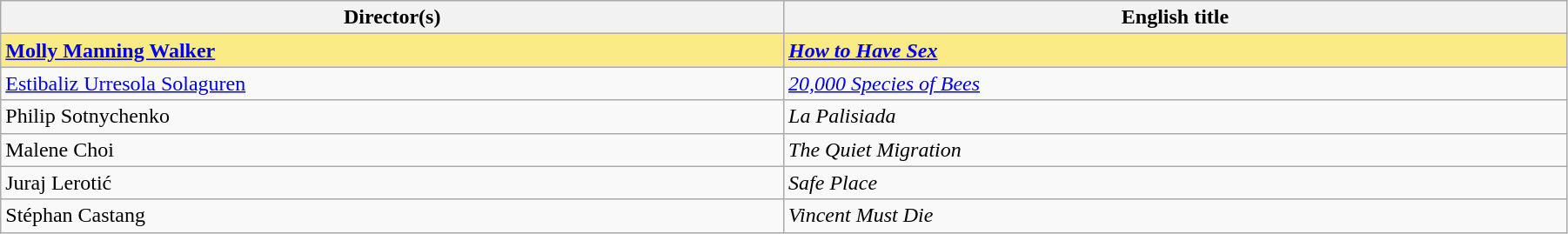<table class="sortable wikitable" width="95%" cellpadding="5">
<tr>
<th width="20%">Director(s)</th>
<th width="20%">English title</th>
</tr>
<tr style="background:#FAEB86">
<td> <strong><a href='#'>Molly Manning Walker</a></strong></td>
<td><strong><em><a href='#'>How to Have Sex</a></em></strong></td>
</tr>
<tr>
<td> <a href='#'>Estibaliz Urresola Solaguren</a></td>
<td><em><a href='#'>20,000 Species of Bees</a></em></td>
</tr>
<tr>
<td> Philip Sotnychenko</td>
<td><em>La Palisiada</em></td>
</tr>
<tr>
<td> Malene Choi</td>
<td><em>The Quiet Migration</em></td>
</tr>
<tr>
<td> Juraj Lerotić</td>
<td><em>Safe Place</em></td>
</tr>
<tr>
<td> Stéphan Castang</td>
<td><em>Vincent Must Die</em></td>
</tr>
</table>
